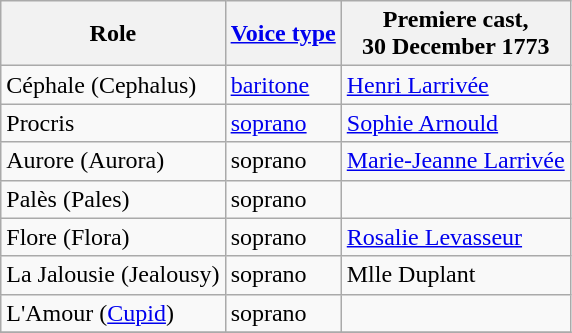<table class="wikitable">
<tr>
<th>Role</th>
<th><a href='#'>Voice type</a></th>
<th>Premiere cast,<br> 30 December 1773</th>
</tr>
<tr>
<td>Céphale (Cephalus)</td>
<td><a href='#'>baritone</a></td>
<td><a href='#'>Henri Larrivée</a></td>
</tr>
<tr>
<td>Procris</td>
<td><a href='#'>soprano</a></td>
<td><a href='#'>Sophie Arnould</a></td>
</tr>
<tr>
<td>Aurore (Aurora)</td>
<td>soprano</td>
<td><a href='#'>Marie-Jeanne Larrivée</a></td>
</tr>
<tr>
<td>Palès (Pales)</td>
<td>soprano</td>
<td></td>
</tr>
<tr>
<td>Flore (Flora)</td>
<td>soprano</td>
<td><a href='#'>Rosalie Levasseur</a></td>
</tr>
<tr>
<td>La Jalousie (Jealousy)</td>
<td>soprano</td>
<td>Mlle Duplant</td>
</tr>
<tr>
<td>L'Amour (<a href='#'>Cupid</a>)</td>
<td>soprano</td>
<td></td>
</tr>
<tr>
</tr>
</table>
